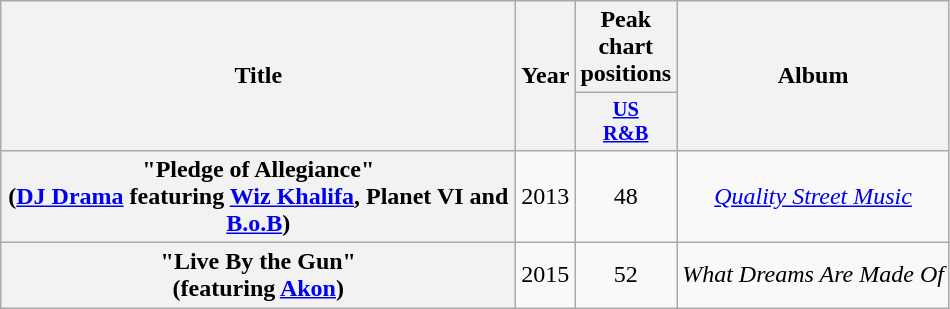<table class="wikitable plainrowheaders" style="text-align:center;">
<tr>
<th scope="col" rowspan="2" style="width:21em;">Title</th>
<th scope="col" rowspan="2" style="width:1em;">Year</th>
<th scope="col" colspan="1">Peak chart positions</th>
<th scope="col" rowspan="2">Album</th>
</tr>
<tr>
<th scope="col" style="width:3em;font-size:85%;"><a href='#'>US<br>R&B</a><br></th>
</tr>
<tr>
<th scope="row">"Pledge of Allegiance"<br><span>(<a href='#'>DJ Drama</a> featuring <a href='#'>Wiz Khalifa</a>, Planet VI and <a href='#'>B.o.B</a>)</span></th>
<td>2013</td>
<td>48</td>
<td><em><a href='#'>Quality Street Music</a></em></td>
</tr>
<tr>
<th scope="row">"Live By the Gun"<br><span>(featuring <a href='#'>Akon</a>)</span></th>
<td>2015</td>
<td>52</td>
<td><em>What Dreams Are Made Of</em></td>
</tr>
</table>
